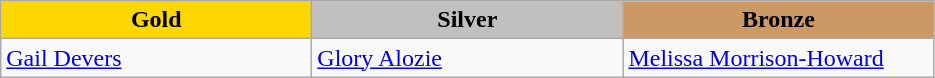<table class="wikitable" style="text-align:left">
<tr align="center">
<td width=200 bgcolor=gold><strong>Gold</strong></td>
<td width=200 bgcolor=silver><strong>Silver</strong></td>
<td width=200 bgcolor=CC9966><strong>Bronze</strong></td>
</tr>
<tr>
<td><a href='#'>Gail Devers</a><br><em></em></td>
<td><a href='#'>Glory Alozie</a><br><em></em></td>
<td><a href='#'>Melissa Morrison-Howard</a><br><em></em></td>
</tr>
</table>
